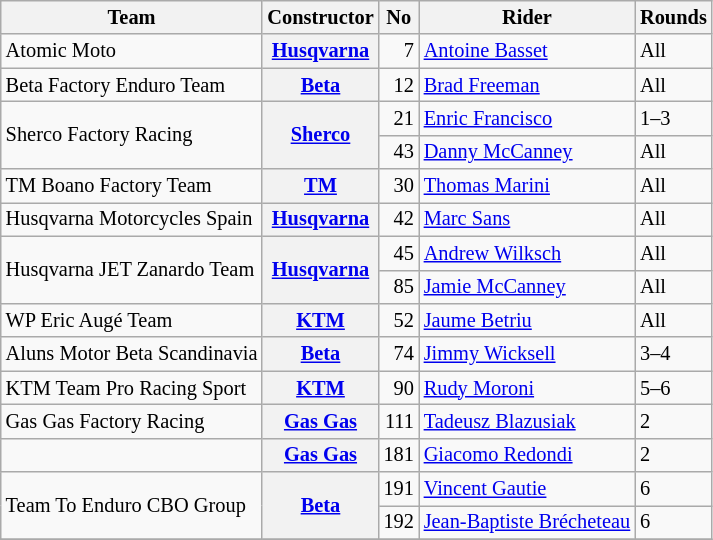<table class="wikitable" style="font-size: 85%;">
<tr>
<th>Team</th>
<th>Constructor</th>
<th>No</th>
<th>Rider</th>
<th>Rounds</th>
</tr>
<tr>
<td>Atomic Moto</td>
<th><a href='#'>Husqvarna</a></th>
<td align="right">7</td>
<td> <a href='#'>Antoine Basset</a></td>
<td>All</td>
</tr>
<tr>
<td>Beta Factory Enduro Team</td>
<th><a href='#'>Beta</a></th>
<td align="right">12</td>
<td> <a href='#'>Brad Freeman</a></td>
<td>All</td>
</tr>
<tr>
<td rowspan=2>Sherco Factory Racing</td>
<th rowspan=2><a href='#'>Sherco</a></th>
<td align="right">21</td>
<td> <a href='#'>Enric Francisco</a></td>
<td>1–3</td>
</tr>
<tr>
<td align="right">43</td>
<td> <a href='#'>Danny McCanney</a></td>
<td>All</td>
</tr>
<tr>
<td>TM Boano Factory Team</td>
<th><a href='#'>TM</a></th>
<td align="right">30</td>
<td> <a href='#'>Thomas Marini</a></td>
<td>All</td>
</tr>
<tr>
<td>Husqvarna Motorcycles Spain</td>
<th><a href='#'>Husqvarna</a></th>
<td align="right">42</td>
<td> <a href='#'>Marc Sans</a></td>
<td>All</td>
</tr>
<tr>
<td rowspan=2>Husqvarna JET Zanardo Team</td>
<th rowspan=2><a href='#'>Husqvarna</a></th>
<td align="right">45</td>
<td> <a href='#'>Andrew Wilksch</a></td>
<td>All</td>
</tr>
<tr>
<td align="right">85</td>
<td> <a href='#'>Jamie McCanney</a></td>
<td>All</td>
</tr>
<tr>
<td>WP Eric Augé Team</td>
<th><a href='#'>KTM</a></th>
<td align="right">52</td>
<td> <a href='#'>Jaume Betriu</a></td>
<td>All</td>
</tr>
<tr>
<td>Aluns Motor Beta Scandinavia</td>
<th><a href='#'>Beta</a></th>
<td align="right">74</td>
<td> <a href='#'>Jimmy Wicksell</a></td>
<td>3–4</td>
</tr>
<tr>
<td>KTM Team Pro Racing Sport</td>
<th><a href='#'>KTM</a></th>
<td align="right">90</td>
<td> <a href='#'>Rudy Moroni</a></td>
<td>5–6</td>
</tr>
<tr>
<td>Gas Gas Factory Racing</td>
<th><a href='#'>Gas Gas</a></th>
<td align="right">111</td>
<td> <a href='#'>Tadeusz Blazusiak</a></td>
<td>2</td>
</tr>
<tr>
<td></td>
<th><a href='#'>Gas Gas</a></th>
<td align="right">181</td>
<td> <a href='#'>Giacomo Redondi</a></td>
<td>2</td>
</tr>
<tr>
<td rowspan=2>Team To Enduro CBO Group</td>
<th rowspan=2><a href='#'>Beta</a></th>
<td align="right">191</td>
<td> <a href='#'>Vincent Gautie</a></td>
<td>6</td>
</tr>
<tr>
<td align="right">192</td>
<td> <a href='#'>Jean-Baptiste Brécheteau</a></td>
<td>6</td>
</tr>
<tr>
</tr>
</table>
